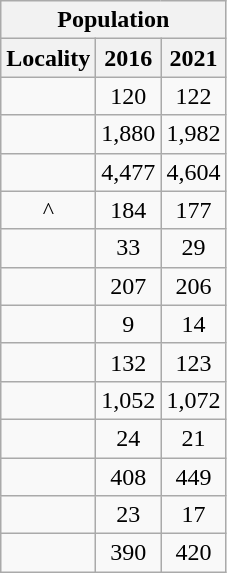<table class="wikitable" style="text-align:center;">
<tr>
<th colspan="3" style="text-align:center;  font-weight:bold">Population</th>
</tr>
<tr>
<th style="text-align:center; background:  font-weight:bold">Locality</th>
<th style="text-align:center; background:  font-weight:bold"><strong>2016</strong></th>
<th style="text-align:center; background:  font-weight:bold"><strong>2021</strong></th>
</tr>
<tr>
<td></td>
<td>120</td>
<td>122</td>
</tr>
<tr>
<td></td>
<td>1,880</td>
<td>1,982</td>
</tr>
<tr>
<td></td>
<td>4,477</td>
<td>4,604</td>
</tr>
<tr>
<td>^</td>
<td>184</td>
<td>177</td>
</tr>
<tr>
<td></td>
<td>33</td>
<td>29</td>
</tr>
<tr>
<td></td>
<td>207</td>
<td>206</td>
</tr>
<tr>
<td></td>
<td>9</td>
<td>14</td>
</tr>
<tr>
<td></td>
<td>132</td>
<td>123</td>
</tr>
<tr>
<td></td>
<td>1,052</td>
<td>1,072</td>
</tr>
<tr>
<td></td>
<td>24</td>
<td>21</td>
</tr>
<tr>
<td></td>
<td>408</td>
<td>449</td>
</tr>
<tr>
<td></td>
<td>23</td>
<td>17</td>
</tr>
<tr>
<td></td>
<td>390</td>
<td>420</td>
</tr>
</table>
